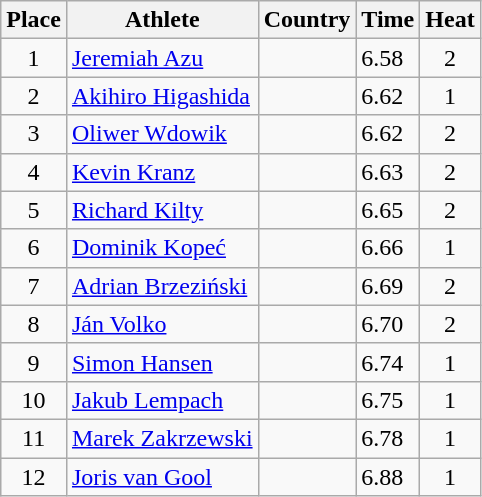<table class="wikitable">
<tr>
<th>Place</th>
<th>Athlete</th>
<th>Country</th>
<th>Time</th>
<th>Heat</th>
</tr>
<tr>
<td align=center>1</td>
<td><a href='#'>Jeremiah Azu</a></td>
<td></td>
<td>6.58</td>
<td align=center>2</td>
</tr>
<tr>
<td align=center>2</td>
<td><a href='#'>Akihiro Higashida</a></td>
<td></td>
<td>6.62</td>
<td align=center>1</td>
</tr>
<tr>
<td align=center>3</td>
<td><a href='#'>Oliwer Wdowik</a></td>
<td></td>
<td>6.62</td>
<td align=center>2</td>
</tr>
<tr>
<td align=center>4</td>
<td><a href='#'>Kevin Kranz</a></td>
<td></td>
<td>6.63</td>
<td align=center>2</td>
</tr>
<tr>
<td align=center>5</td>
<td><a href='#'>Richard Kilty</a></td>
<td></td>
<td>6.65</td>
<td align=center>2</td>
</tr>
<tr>
<td align=center>6</td>
<td><a href='#'>Dominik Kopeć</a></td>
<td></td>
<td>6.66</td>
<td align=center>1</td>
</tr>
<tr>
<td align=center>7</td>
<td><a href='#'>Adrian Brzeziński</a></td>
<td></td>
<td>6.69</td>
<td align=center>2</td>
</tr>
<tr>
<td align=center>8</td>
<td><a href='#'>Ján Volko</a></td>
<td></td>
<td>6.70</td>
<td align=center>2</td>
</tr>
<tr>
<td align=center>9</td>
<td><a href='#'>Simon Hansen</a></td>
<td></td>
<td>6.74</td>
<td align=center>1</td>
</tr>
<tr>
<td align=center>10</td>
<td><a href='#'>Jakub Lempach</a></td>
<td></td>
<td>6.75</td>
<td align=center>1</td>
</tr>
<tr>
<td align=center>11</td>
<td><a href='#'>Marek Zakrzewski</a></td>
<td></td>
<td>6.78</td>
<td align=center>1</td>
</tr>
<tr>
<td align=center>12</td>
<td><a href='#'>Joris van Gool</a></td>
<td></td>
<td>6.88</td>
<td align=center>1</td>
</tr>
</table>
